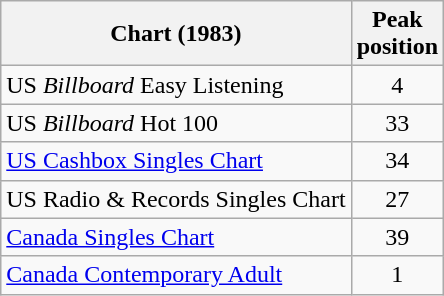<table class="wikitable sortable">
<tr>
<th>Chart (1983)</th>
<th>Peak<br>position</th>
</tr>
<tr>
<td>US <em>Billboard</em> Easy Listening</td>
<td align="center">4</td>
</tr>
<tr>
<td>US <em>Billboard</em> Hot 100</td>
<td align="center">33</td>
</tr>
<tr>
<td align="left"><a href='#'>US Cashbox Singles Chart</a></td>
<td align="center">34</td>
</tr>
<tr>
<td align="left">US Radio & Records Singles Chart</td>
<td align="center">27</td>
</tr>
<tr>
<td align="left"><a href='#'>Canada Singles Chart</a></td>
<td align="center">39</td>
</tr>
<tr>
<td align="left"><a href='#'>Canada Contemporary Adult</a></td>
<td align="center">1</td>
</tr>
</table>
